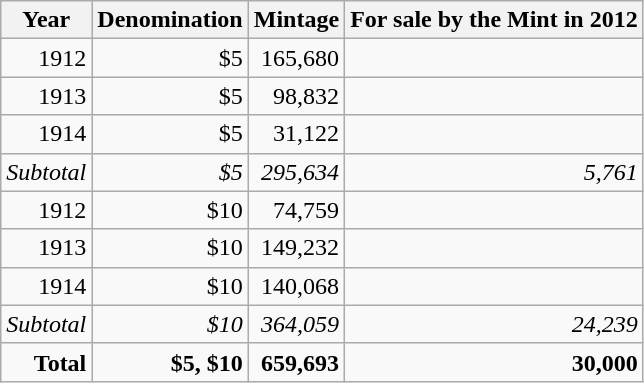<table class="wikitable" style="text-align:right;">
<tr>
<th>Year</th>
<th>Denomination</th>
<th>Mintage</th>
<th>For sale by the Mint in 2012</th>
</tr>
<tr>
<td>1912</td>
<td>$5</td>
<td>165,680</td>
<td></td>
</tr>
<tr>
<td>1913</td>
<td>$5</td>
<td>98,832</td>
<td></td>
</tr>
<tr>
<td>1914</td>
<td>$5</td>
<td>31,122</td>
<td></td>
</tr>
<tr>
<td><em>Subtotal</em></td>
<td><em>$5</em></td>
<td><em>295,634</em></td>
<td><em>5,761</em></td>
</tr>
<tr>
<td>1912</td>
<td>$10</td>
<td>74,759</td>
<td></td>
</tr>
<tr>
<td>1913</td>
<td>$10</td>
<td>149,232</td>
<td></td>
</tr>
<tr>
<td>1914</td>
<td>$10</td>
<td>140,068</td>
<td></td>
</tr>
<tr>
<td><em>Subtotal</em></td>
<td><em>$10</em></td>
<td><em>364,059</em></td>
<td><em>24,239</em></td>
</tr>
<tr>
<td><strong>Total</strong></td>
<td><strong>$5, $10</strong></td>
<td><strong>659,693</strong></td>
<td><strong>30,000</strong></td>
</tr>
</table>
